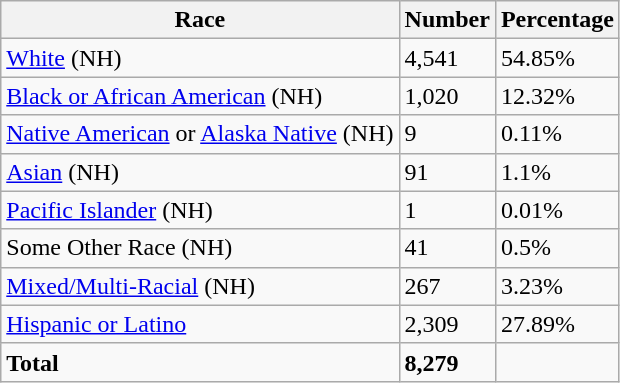<table class="wikitable">
<tr>
<th>Race</th>
<th>Number</th>
<th>Percentage</th>
</tr>
<tr>
<td><a href='#'>White</a> (NH)</td>
<td>4,541</td>
<td>54.85%</td>
</tr>
<tr>
<td><a href='#'>Black or African American</a> (NH)</td>
<td>1,020</td>
<td>12.32%</td>
</tr>
<tr>
<td><a href='#'>Native American</a> or <a href='#'>Alaska Native</a> (NH)</td>
<td>9</td>
<td>0.11%</td>
</tr>
<tr>
<td><a href='#'>Asian</a> (NH)</td>
<td>91</td>
<td>1.1%</td>
</tr>
<tr>
<td><a href='#'>Pacific Islander</a> (NH)</td>
<td>1</td>
<td>0.01%</td>
</tr>
<tr>
<td>Some Other Race (NH)</td>
<td>41</td>
<td>0.5%</td>
</tr>
<tr>
<td><a href='#'>Mixed/Multi-Racial</a> (NH)</td>
<td>267</td>
<td>3.23%</td>
</tr>
<tr>
<td><a href='#'>Hispanic or Latino</a></td>
<td>2,309</td>
<td>27.89%</td>
</tr>
<tr>
<td><strong>Total</strong></td>
<td><strong>8,279</strong></td>
<td></td>
</tr>
</table>
